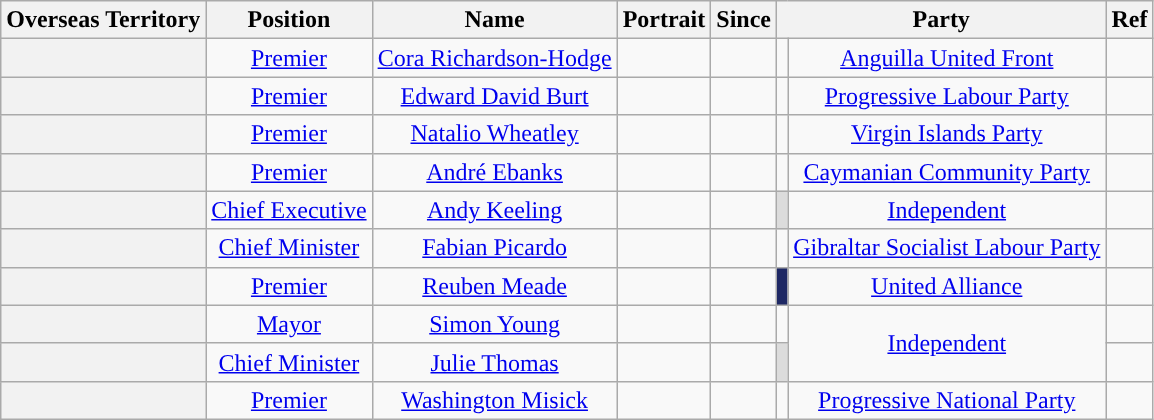<table class="wikitable plainrowheaders sortable" style="text-align:center">
<tr>
<th>Overseas Territory</th>
<th>Position</th>
<th>Name</th>
<th class=unsortable>Portrait</th>
<th>Since</th>
<th colspan=2>Party</th>
<th class=unsortable>Ref</th>
</tr>
<tr>
<th scope=row></th>
<td><a href='#'>Premier</a></td>
<td><a href='#'>Cora Richardson-Hodge</a></td>
<td></td>
<td></td>
<td style="color:inherit;background:"></td>
<td><a href='#'>Anguilla United Front</a></td>
<td></td>
</tr>
<tr>
<th scope=row></th>
<td><a href='#'>Premier</a></td>
<td><a href='#'>Edward David Burt</a></td>
<td></td>
<td></td>
<td style="color:inherit;background:"></td>
<td><a href='#'>Progressive Labour Party</a></td>
<td></td>
</tr>
<tr>
<th scope=row></th>
<td><a href='#'>Premier</a></td>
<td><a href='#'>Natalio Wheatley</a></td>
<td></td>
<td></td>
<td style="color:inherit;background:"></td>
<td><a href='#'>Virgin Islands Party</a></td>
<td></td>
</tr>
<tr>
<th scope=row></th>
<td><a href='#'>Premier</a></td>
<td><a href='#'>André Ebanks</a></td>
<td></td>
<td></td>
<td style="color:inherit;background:"></td>
<td><a href='#'>Caymanian Community Party</a></td>
<td></td>
</tr>
<tr>
<th scope=row></th>
<td><a href='#'>Chief Executive</a></td>
<td><a href='#'>Andy Keeling</a></td>
<td></td>
<td></td>
<td style="color:inherit;background:#DCDCDC"></td>
<td><a href='#'>Independent</a></td>
<td></td>
</tr>
<tr>
<th scope=row></th>
<td><a href='#'>Chief Minister</a></td>
<td><a href='#'>Fabian Picardo</a></td>
<td></td>
<td></td>
<td style="color:inherit;background:"></td>
<td><a href='#'>Gibraltar Socialist Labour Party</a></td>
<td></td>
</tr>
<tr>
<th scope=row></th>
<td><a href='#'>Premier</a></td>
<td><a href='#'>Reuben Meade</a></td>
<td></td>
<td></td>
<td bgcolor=#1E2864></td>
<td><a href='#'>United Alliance</a></td>
<td></td>
</tr>
<tr>
<th scope=row></th>
<td><a href='#'>Mayor</a></td>
<td><a href='#'>Simon Young</a></td>
<td></td>
<td></td>
<td style="color:inherit;background:"></td>
<td rowspan="2"><a href='#'>Independent</a></td>
<td></td>
</tr>
<tr>
<th scope=row></th>
<td><a href='#'>Chief Minister</a></td>
<td><a href='#'>Julie Thomas</a></td>
<td></td>
<td></td>
<td style="color:inherit;background:#DCDCDC"></td>
<td></td>
</tr>
<tr>
<th scope=row></th>
<td><a href='#'>Premier</a></td>
<td><a href='#'>Washington Misick</a></td>
<td></td>
<td></td>
<td style="color:inherit;background:"></td>
<td><a href='#'>Progressive National Party</a></td>
<td></td>
</tr>
</table>
